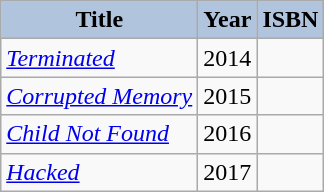<table class="wikitable sortable">
<tr style="text-align:center;">
<th style="background:#B0C4DE;">Title</th>
<th style="background:#B0C4DE;">Year</th>
<th style="background:#B0C4DE;">ISBN</th>
</tr>
<tr>
<td><em><a href='#'>Terminated</a></em></td>
<td>2014</td>
<td></td>
</tr>
<tr>
<td><em><a href='#'>Corrupted Memory</a></em></td>
<td>2015</td>
<td></td>
</tr>
<tr>
<td><em><a href='#'>Child Not Found</a></em></td>
<td>2016</td>
<td></td>
</tr>
<tr>
<td><em><a href='#'>Hacked</a></em></td>
<td>2017</td>
<td></td>
</tr>
</table>
